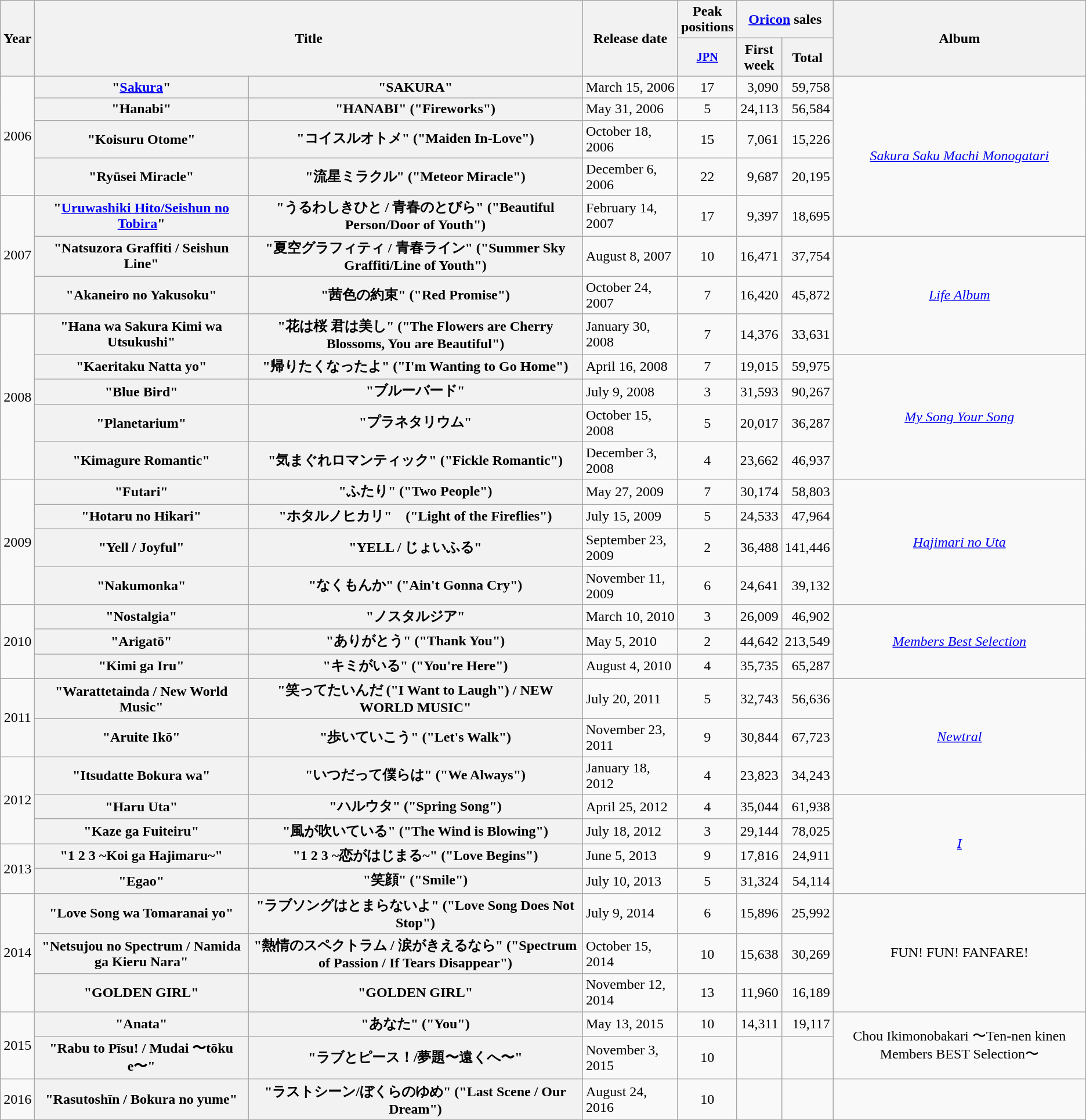<table class="wikitable plainrowheaders" style="text-align:center;">
<tr>
<th scope="col" rowspan="2">Year</th>
<th scope="col" rowspan="2" colspan="2">Title</th>
<th scope="col" rowspan="2">Release date</th>
<th scope="col" colspan="1">Peak positions</th>
<th colspan="2"><a href='#'>Oricon</a> sales</th>
<th scope="col" rowspan="2">Album</th>
</tr>
<tr>
<th style="width:3em;font-size:85%"><a href='#'>JPN</a></th>
<th>First<br>week</th>
<th>Total</th>
</tr>
<tr>
<td rowspan="4">2006</td>
<th scope="row">"<a href='#'>Sakura</a>"</th>
<th scope="row">"SAKURA"</th>
<td align="left">March 15, 2006</td>
<td>17</td>
<td align="right">3,090</td>
<td align="right">59,758</td>
<td rowspan="5" align="center"><em><a href='#'>Sakura Saku Machi Monogatari</a></em></td>
</tr>
<tr>
<th scope="row">"Hanabi"</th>
<th scope="row">"HANABI" ("Fireworks")</th>
<td align="left">May 31, 2006</td>
<td>5</td>
<td align="right">24,113</td>
<td align="right">56,584</td>
</tr>
<tr>
<th scope="row">"Koisuru Otome"</th>
<th scope="row">"コイスルオトメ" ("Maiden In-Love")</th>
<td align="left">October 18, 2006</td>
<td>15</td>
<td align="right">7,061</td>
<td align="right">15,226</td>
</tr>
<tr>
<th scope="row">"Ryūsei Miracle"</th>
<th scope="row">"流星ミラクル" ("Meteor Miracle")</th>
<td align="left">December 6, 2006</td>
<td>22</td>
<td align="right">9,687</td>
<td align="right">20,195</td>
</tr>
<tr>
<td rowspan="3">2007</td>
<th scope="row">"<a href='#'>Uruwashiki Hito/Seishun no Tobira</a>"</th>
<th scope="row">"うるわしきひと / 青春のとびら" ("Beautiful Person/Door of Youth")</th>
<td align="left">February 14, 2007</td>
<td>17</td>
<td align="right">9,397</td>
<td align="right">18,695</td>
</tr>
<tr>
<th scope="row">"Natsuzora Graffiti / Seishun Line"</th>
<th scope="row">"夏空グラフィティ / 青春ライン" ("Summer Sky Graffiti/Line of Youth")</th>
<td align="left">August 8, 2007</td>
<td>10</td>
<td align="right">16,471</td>
<td align="right">37,754</td>
<td rowspan="3" align="center"><em><a href='#'>Life Album</a></em></td>
</tr>
<tr>
<th scope="row">"Akaneiro no Yakusoku"</th>
<th scope="row">"茜色の約束" ("Red Promise")</th>
<td align="left">October 24, 2007</td>
<td>7</td>
<td align="right">16,420</td>
<td align="right">45,872</td>
</tr>
<tr>
<td rowspan="5">2008</td>
<th scope="row">"Hana wa Sakura Kimi wa Utsukushi"</th>
<th scope="row">"花は桜 君は美し" ("The Flowers are Cherry Blossoms, You are Beautiful")</th>
<td align="left">January 30, 2008</td>
<td>7</td>
<td align="right">14,376</td>
<td align="right">33,631</td>
</tr>
<tr>
<th scope="row">"Kaeritaku Natta yo"</th>
<th scope="row">"帰りたくなったよ" ("I'm Wanting to Go Home")</th>
<td align="left">April 16, 2008</td>
<td>7</td>
<td align="right">19,015</td>
<td align="right">59,975</td>
<td rowspan="4" align="center"><em><a href='#'>My Song Your Song</a></em></td>
</tr>
<tr>
<th scope="row">"Blue Bird"</th>
<th scope="row">"ブルーバード"</th>
<td align="left">July 9, 2008</td>
<td>3</td>
<td align="right">31,593</td>
<td align="right">90,267</td>
</tr>
<tr>
<th scope="row">"Planetarium"</th>
<th scope="row">"プラネタリウム"</th>
<td align="left">October 15, 2008</td>
<td>5</td>
<td align="right">20,017</td>
<td align="right">36,287</td>
</tr>
<tr>
<th scope="row">"Kimagure Romantic"</th>
<th scope="row">"気まぐれロマンティック" ("Fickle Romantic")</th>
<td align="left">December 3, 2008</td>
<td>4</td>
<td align="right">23,662</td>
<td align="right">46,937</td>
</tr>
<tr>
<td rowspan="4">2009</td>
<th scope="row">"Futari"</th>
<th scope="row">"ふたり" ("Two People")</th>
<td align="left">May 27, 2009</td>
<td>7</td>
<td align="right">30,174</td>
<td align="right">58,803</td>
<td rowspan="4" align="center"><em><a href='#'>Hajimari no Uta</a></em></td>
</tr>
<tr>
<th scope="row">"Hotaru no Hikari"</th>
<th scope="row">"ホタルノヒカリ"　("Light of the Fireflies")</th>
<td align="left">July 15, 2009</td>
<td>5</td>
<td align="right">24,533</td>
<td align="right">47,964</td>
</tr>
<tr>
<th scope="row">"Yell / Joyful"</th>
<th scope="row">"YELL / じょいふる"</th>
<td align="left">September 23, 2009</td>
<td>2</td>
<td align="right">36,488</td>
<td align="right">141,446</td>
</tr>
<tr>
<th scope="row">"Nakumonka"</th>
<th scope="row">"なくもんか" ("Ain't Gonna Cry")</th>
<td align="left">November 11, 2009</td>
<td>6</td>
<td align="right">24,641</td>
<td align="right">39,132</td>
</tr>
<tr>
<td rowspan="3">2010</td>
<th scope="row">"Nostalgia"</th>
<th scope="row">"ノスタルジア"</th>
<td align="left">March 10, 2010</td>
<td>3</td>
<td align="right">26,009</td>
<td align="right">46,902</td>
<td rowspan="3" align="center"><em><a href='#'>Members Best Selection</a></em></td>
</tr>
<tr>
<th scope="row">"Arigatō"</th>
<th scope="row">"ありがとう" ("Thank You")</th>
<td align="left">May 5, 2010</td>
<td>2</td>
<td align="right">44,642</td>
<td align="right">213,549</td>
</tr>
<tr>
<th scope="row">"Kimi ga Iru"</th>
<th scope="row">"キミがいる" ("You're Here")</th>
<td align="left">August 4, 2010</td>
<td>4</td>
<td align="right">35,735</td>
<td align="right">65,287</td>
</tr>
<tr>
<td rowspan="2">2011</td>
<th scope="row">"Warattetainda / New World Music"</th>
<th scope="row">"笑ってたいんだ ("I Want to Laugh") / NEW WORLD MUSIC"</th>
<td align="left">July 20, 2011</td>
<td>5</td>
<td align="right">32,743</td>
<td align="right">56,636</td>
<td rowspan="3" align="center"><em><a href='#'>Newtral</a></em></td>
</tr>
<tr>
<th scope="row">"Aruite Ikō"</th>
<th scope="row">"歩いていこう" ("Let's Walk")</th>
<td align="left">November 23, 2011</td>
<td>9</td>
<td align="right">30,844</td>
<td align="right">67,723</td>
</tr>
<tr>
<td rowspan="3">2012</td>
<th scope="row">"Itsudatte Bokura wa"</th>
<th scope="row">"いつだって僕らは" ("We Always")</th>
<td align="left">January 18, 2012</td>
<td>4</td>
<td align="right">23,823</td>
<td align="right">34,243</td>
</tr>
<tr>
<th scope="row">"Haru Uta"</th>
<th scope="row">"ハルウタ" ("Spring Song")</th>
<td align="left">April 25, 2012</td>
<td>4</td>
<td align="right">35,044</td>
<td align="right">61,938</td>
<td rowspan="4" align="center"><em><a href='#'>I</a></em></td>
</tr>
<tr>
<th scope="row">"Kaze ga Fuiteiru"</th>
<th scope="row">"風が吹いている" ("The Wind is Blowing")</th>
<td align="left">July 18, 2012</td>
<td>3</td>
<td align="right">29,144</td>
<td align="right">78,025</td>
</tr>
<tr>
<td rowspan="2">2013</td>
<th scope="row">"1 2 3 ~Koi ga Hajimaru~"</th>
<th scope="row">"1 2 3 ~恋がはじまる~" ("Love Begins")</th>
<td align="left">June 5, 2013</td>
<td>9</td>
<td align="right">17,816</td>
<td align="right">24,911</td>
</tr>
<tr>
<th scope="row">"Egao"</th>
<th scope="row">"笑顔" ("Smile")</th>
<td align="left">July 10, 2013</td>
<td>5</td>
<td align="right">31,324</td>
<td align="right">54,114</td>
</tr>
<tr>
<td rowspan="3">2014</td>
<th scope="row">"Love Song wa Tomaranai yo"</th>
<th scope="row">"ラブソングはとまらないよ" ("Love Song Does Not Stop")</th>
<td align="left">July 9, 2014</td>
<td>6</td>
<td align="right">15,896</td>
<td align="right">25,992</td>
<td rowspan="3">FUN! FUN! FANFARE!</td>
</tr>
<tr>
<th scope="row">"Netsujou no Spectrum / Namida ga Kieru Nara"</th>
<th scope="row">"熱情のスペクトラム / 涙がきえるなら" ("Spectrum of Passion / If Tears Disappear")</th>
<td align="left">October 15, 2014</td>
<td>10</td>
<td align="right">15,638</td>
<td align="right">30,269</td>
</tr>
<tr>
<th scope="row">"GOLDEN GIRL"</th>
<th scope="row">"GOLDEN GIRL"</th>
<td align="left">November 12, 2014</td>
<td>13</td>
<td align="right">11,960</td>
<td align="right">16,189</td>
</tr>
<tr>
<td Rowspan="2">2015</td>
<th scope="row">"Anata"</th>
<th scope="row">"あなた" ("You")</th>
<td align="left">May 13, 2015</td>
<td>10</td>
<td align="right">14,311</td>
<td align="right">19,117</td>
<td rowspan="2">Chou Ikimonobakari 〜Ten-nen kinen Members BEST Selection〜</td>
</tr>
<tr>
<th scope="row">"Rabu to Pīsu! / Mudai 〜tōku e〜"</th>
<th scope="row">"ラブとピース！/夢題〜遠くへ〜"</th>
<td align="left">November 3, 2015</td>
<td>10</td>
<td align="right"></td>
<td align="right"></td>
</tr>
<tr>
<td Rowspan="2">2016</td>
<th scope="row">"Rasutoshīn / Bokura no yume"</th>
<th scope="row">"ラストシーン/ぼくらのゆめ" ("Last Scene / Our Dream")</th>
<td align="left">August 24, 2016</td>
<td>10</td>
<td align="right"></td>
<td align="right"></td>
</tr>
<tr>
</tr>
</table>
